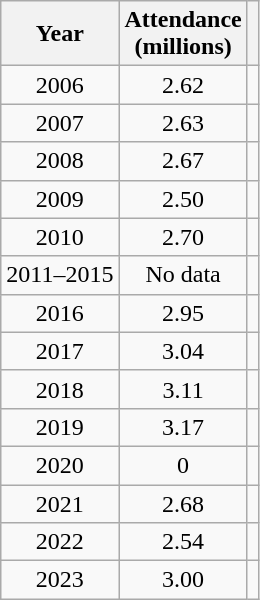<table class="wikitable" style="text-align:center">
<tr>
<th>Year</th>
<th>Attendance<br>(millions)</th>
<th></th>
</tr>
<tr>
<td>2006</td>
<td>2.62</td>
<td></td>
</tr>
<tr>
<td>2007</td>
<td>2.63</td>
<td></td>
</tr>
<tr>
<td>2008</td>
<td>2.67</td>
<td></td>
</tr>
<tr>
<td>2009</td>
<td>2.50</td>
<td></td>
</tr>
<tr>
<td>2010</td>
<td>2.70</td>
<td></td>
</tr>
<tr>
<td>2011–2015</td>
<td>No data</td>
<td></td>
</tr>
<tr>
<td>2016</td>
<td>2.95</td>
<td></td>
</tr>
<tr>
<td>2017</td>
<td>3.04</td>
<td></td>
</tr>
<tr>
<td>2018</td>
<td>3.11</td>
<td></td>
</tr>
<tr>
<td>2019</td>
<td>3.17</td>
<td></td>
</tr>
<tr>
<td>2020</td>
<td>0</td>
<td></td>
</tr>
<tr>
<td>2021</td>
<td>2.68</td>
<td></td>
</tr>
<tr>
<td>2022</td>
<td>2.54</td>
<td></td>
</tr>
<tr>
<td>2023</td>
<td>3.00</td>
<td></td>
</tr>
</table>
